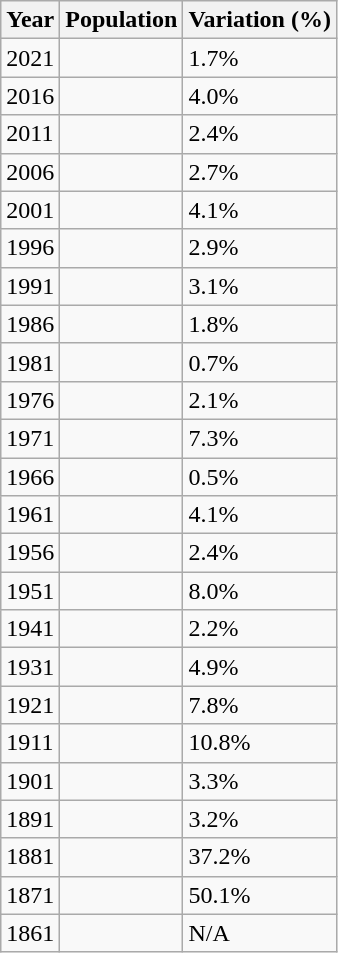<table class="wikitable" border="1">
<tr>
<th>Year</th>
<th>Population</th>
<th>Variation (%)</th>
</tr>
<tr>
<td>2021</td>
<td></td>
<td> 1.7%</td>
</tr>
<tr>
<td>2016</td>
<td></td>
<td> 4.0%</td>
</tr>
<tr>
<td>2011</td>
<td></td>
<td> 2.4%</td>
</tr>
<tr>
<td>2006</td>
<td></td>
<td> 2.7%</td>
</tr>
<tr>
<td>2001</td>
<td></td>
<td> 4.1%</td>
</tr>
<tr>
<td>1996</td>
<td></td>
<td> 2.9%</td>
</tr>
<tr>
<td>1991</td>
<td></td>
<td> 3.1%</td>
</tr>
<tr>
<td>1986</td>
<td></td>
<td> 1.8%</td>
</tr>
<tr>
<td>1981</td>
<td></td>
<td> 0.7%</td>
</tr>
<tr>
<td>1976</td>
<td></td>
<td> 2.1%</td>
</tr>
<tr>
<td>1971</td>
<td></td>
<td> 7.3%</td>
</tr>
<tr>
<td>1966</td>
<td></td>
<td> 0.5%</td>
</tr>
<tr>
<td>1961</td>
<td></td>
<td> 4.1%</td>
</tr>
<tr>
<td>1956</td>
<td></td>
<td> 2.4%</td>
</tr>
<tr>
<td>1951</td>
<td></td>
<td> 8.0%</td>
</tr>
<tr>
<td>1941</td>
<td></td>
<td> 2.2%</td>
</tr>
<tr>
<td>1931</td>
<td></td>
<td> 4.9%</td>
</tr>
<tr>
<td>1921</td>
<td></td>
<td> 7.8%</td>
</tr>
<tr>
<td>1911</td>
<td></td>
<td> 10.8%</td>
</tr>
<tr>
<td>1901</td>
<td></td>
<td> 3.3%</td>
</tr>
<tr>
<td>1891</td>
<td></td>
<td> 3.2%</td>
</tr>
<tr>
<td>1881</td>
<td></td>
<td> 37.2%</td>
</tr>
<tr>
<td>1871</td>
<td></td>
<td> 50.1%</td>
</tr>
<tr>
<td>1861</td>
<td></td>
<td>N/A</td>
</tr>
</table>
